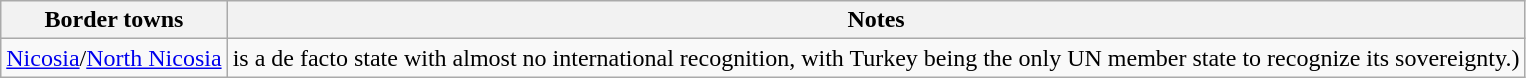<table class="wikitable sortable">
<tr>
<th>Border towns</th>
<th>Notes</th>
</tr>
<tr>
<td><a href='#'>Nicosia</a>/<a href='#'>North Nicosia</a></td>
<td> is a de facto state with almost no international recognition, with Turkey being the only UN member state to recognize its sovereignty.)</td>
</tr>
</table>
